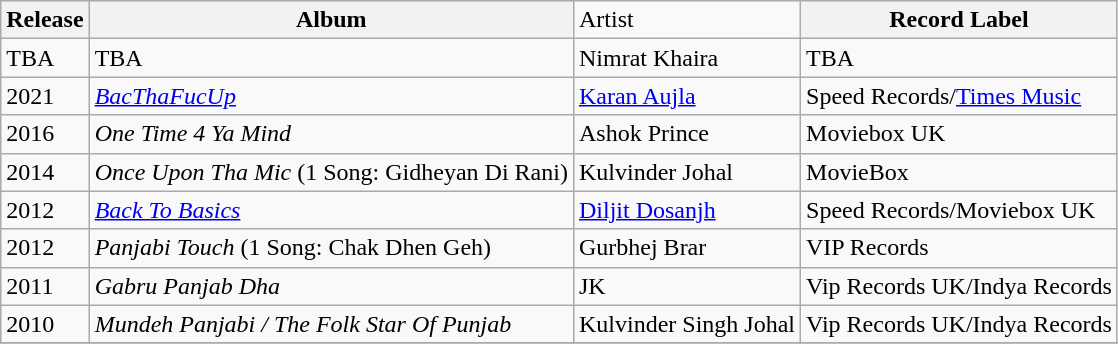<table class="wikitable">
<tr>
<th>Release</th>
<th>Album</th>
<td>Artist</td>
<th>Record Label</th>
</tr>
<tr>
<td>TBA</td>
<td>TBA</td>
<td>Nimrat Khaira</td>
<td>TBA</td>
</tr>
<tr>
<td>2021</td>
<td><em><a href='#'>BacThaFucUp</a></em></td>
<td><a href='#'>Karan Aujla</a></td>
<td>Speed Records/<a href='#'>Times Music</a></td>
</tr>
<tr>
<td>2016</td>
<td><em>One Time 4 Ya Mind</em></td>
<td>Ashok Prince</td>
<td>Moviebox UK</td>
</tr>
<tr>
<td>2014</td>
<td><em>Once Upon Tha Mic</em> (1 Song: Gidheyan Di Rani)</td>
<td>Kulvinder Johal</td>
<td>MovieBox</td>
</tr>
<tr>
<td>2012</td>
<td><em><a href='#'>Back To Basics</a></em></td>
<td><a href='#'>Diljit Dosanjh</a></td>
<td>Speed Records/Moviebox UK</td>
</tr>
<tr>
<td>2012</td>
<td><em>Panjabi Touch</em> (1 Song: Chak Dhen Geh)</td>
<td>Gurbhej Brar</td>
<td>VIP Records</td>
</tr>
<tr>
<td>2011</td>
<td><em>Gabru Panjab Dha</em></td>
<td>JK</td>
<td>Vip Records UK/Indya Records</td>
</tr>
<tr>
<td>2010</td>
<td><em>Mundeh Panjabi / The Folk Star Of Punjab</em></td>
<td>Kulvinder Singh Johal</td>
<td>Vip Records UK/Indya Records</td>
</tr>
<tr>
</tr>
</table>
